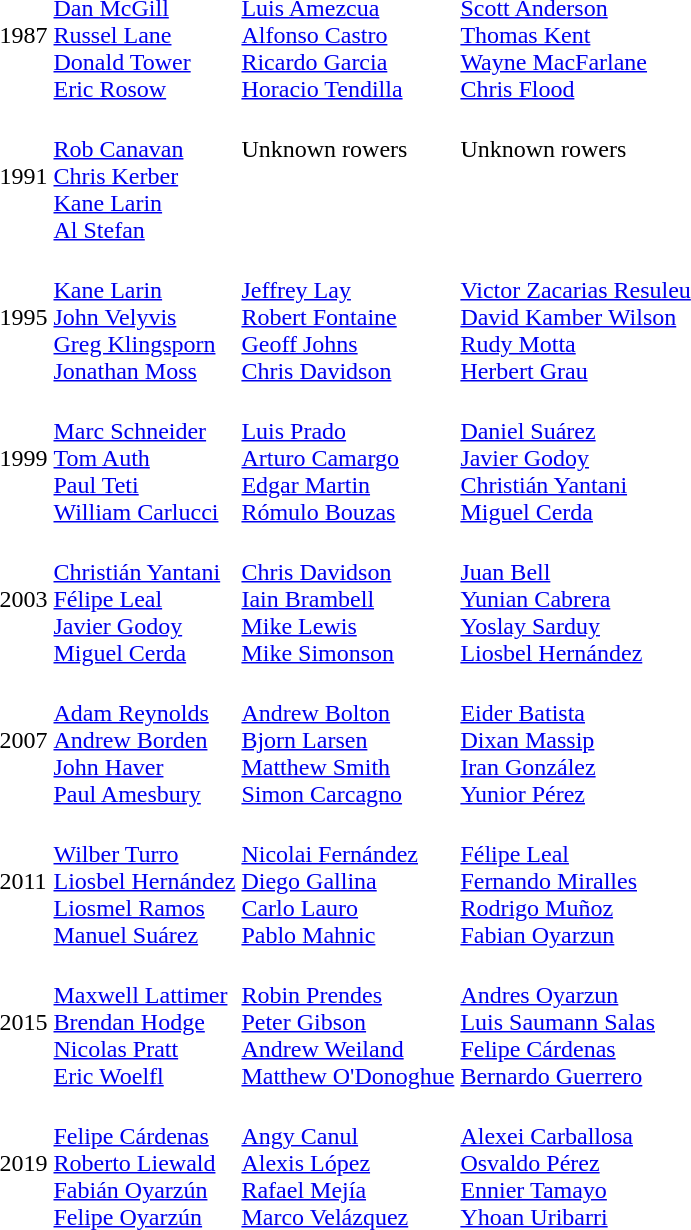<table>
<tr>
<td>1987</td>
<td><br><a href='#'>Dan McGill</a><br> <a href='#'>Russel Lane</a><br> <a href='#'>Donald Tower</a><br> <a href='#'>Eric Rosow</a></td>
<td><br><a href='#'>Luis Amezcua</a><br><a href='#'>Alfonso Castro</a><br><a href='#'>Ricardo Garcia</a><br><a href='#'>Horacio Tendilla</a></td>
<td><br><a href='#'>Scott Anderson</a><br><a href='#'>Thomas Kent</a><br><a href='#'>Wayne MacFarlane</a><br><a href='#'>Chris Flood</a></td>
</tr>
<tr>
<td>1991</td>
<td><br><a href='#'>Rob Canavan</a><br><a href='#'>Chris Kerber</a><br><a href='#'>Kane Larin</a><br><a href='#'>Al Stefan</a></td>
<td valign=top><br>Unknown rowers</td>
<td valign=top><br>Unknown rowers</td>
</tr>
<tr>
<td>1995</td>
<td><br><a href='#'>Kane Larin</a><br><a href='#'>John Velyvis</a><br><a href='#'>Greg Klingsporn</a><br><a href='#'>Jonathan Moss</a></td>
<td><br><a href='#'>Jeffrey Lay</a><br><a href='#'>Robert Fontaine</a><br><a href='#'>Geoff Johns</a><br><a href='#'>Chris Davidson</a></td>
<td><br><a href='#'>Victor Zacarias Resuleu</a><br><a href='#'>David Kamber Wilson</a><br><a href='#'>Rudy Motta</a><br><a href='#'>Herbert Grau</a></td>
</tr>
<tr>
<td>1999</td>
<td><br><a href='#'>Marc Schneider</a><br><a href='#'>Tom Auth</a><br><a href='#'>Paul Teti</a><br><a href='#'>William Carlucci</a></td>
<td><br><a href='#'>Luis Prado</a><br><a href='#'>Arturo Camargo</a><br><a href='#'>Edgar Martin</a><br><a href='#'>Rómulo Bouzas</a></td>
<td><br><a href='#'>Daniel Suárez</a><br><a href='#'>Javier Godoy</a><br><a href='#'>Christián Yantani</a><br><a href='#'>Miguel Cerda</a></td>
</tr>
<tr>
<td>2003</td>
<td><br><a href='#'>Christián Yantani</a><br><a href='#'>Félipe Leal</a><br><a href='#'>Javier Godoy</a><br><a href='#'>Miguel Cerda</a></td>
<td><br><a href='#'>Chris Davidson</a><br><a href='#'>Iain Brambell</a><br><a href='#'>Mike Lewis</a><br><a href='#'>Mike Simonson</a></td>
<td><br><a href='#'>Juan Bell</a><br><a href='#'>Yunian Cabrera</a><br><a href='#'>Yoslay Sarduy</a><br><a href='#'>Liosbel Hernández</a></td>
</tr>
<tr>
<td>2007</td>
<td><br><a href='#'>Adam Reynolds</a><br><a href='#'>Andrew Borden</a><br><a href='#'>John Haver</a><br><a href='#'>Paul Amesbury</a></td>
<td><br><a href='#'>Andrew Bolton</a><br><a href='#'>Bjorn Larsen</a><br><a href='#'>Matthew Smith</a><br><a href='#'>Simon Carcagno</a></td>
<td><br><a href='#'>Eider Batista</a><br><a href='#'>Dixan Massip</a><br><a href='#'>Iran González</a><br><a href='#'>Yunior Pérez</a></td>
</tr>
<tr>
<td>2011<br></td>
<td><br><a href='#'>Wilber Turro</a><br> <a href='#'>Liosbel Hernández</a><br> <a href='#'>Liosmel Ramos</a><br> <a href='#'>Manuel Suárez</a></td>
<td><br><a href='#'>Nicolai Fernández</a><br> <a href='#'>Diego Gallina</a><br> <a href='#'>Carlo Lauro</a><br> <a href='#'>Pablo Mahnic</a></td>
<td><br><a href='#'>Félipe Leal</a><br> <a href='#'>Fernando Miralles</a><br> <a href='#'>Rodrigo Muñoz</a><br> <a href='#'>Fabian Oyarzun</a></td>
</tr>
<tr>
<td>2015<br></td>
<td><br><a href='#'>Maxwell Lattimer</a><br><a href='#'>Brendan Hodge</a><br><a href='#'>Nicolas Pratt</a><br><a href='#'>Eric Woelfl</a></td>
<td><br><a href='#'>Robin Prendes</a><br><a href='#'>Peter Gibson</a><br><a href='#'>Andrew Weiland</a><br><a href='#'>Matthew O'Donoghue</a></td>
<td><br><a href='#'>Andres Oyarzun</a><br><a href='#'>Luis Saumann Salas</a><br><a href='#'>Felipe Cárdenas</a><br><a href='#'>Bernardo Guerrero</a></td>
</tr>
<tr>
<td>2019 <br></td>
<td><br><a href='#'>Felipe Cárdenas</a><br><a href='#'>Roberto Liewald</a><br><a href='#'>Fabián Oyarzún</a><br><a href='#'>Felipe Oyarzún</a></td>
<td><br><a href='#'>Angy Canul</a><br><a href='#'>Alexis López</a><br><a href='#'>Rafael Mejía</a><br><a href='#'>Marco Velázquez</a></td>
<td><br><a href='#'>Alexei Carballosa</a><br><a href='#'>Osvaldo Pérez</a><br><a href='#'>Ennier Tamayo</a><br><a href='#'>Yhoan Uribarri</a></td>
</tr>
</table>
